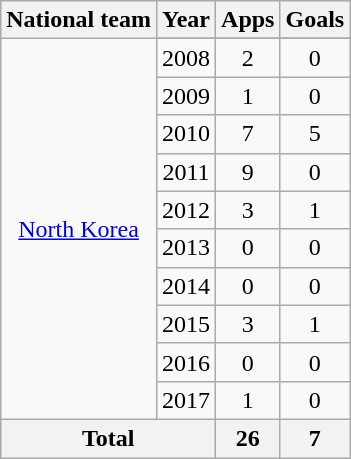<table class="wikitable" style="text-align:center">
<tr>
<th>National team</th>
<th>Year</th>
<th>Apps</th>
<th>Goals</th>
</tr>
<tr>
<td rowspan="11"><a href='#'>North Korea</a></td>
</tr>
<tr>
<td>2008</td>
<td>2</td>
<td>0</td>
</tr>
<tr>
<td>2009</td>
<td>1</td>
<td>0</td>
</tr>
<tr>
<td>2010</td>
<td>7</td>
<td>5</td>
</tr>
<tr>
<td>2011</td>
<td>9</td>
<td>0</td>
</tr>
<tr>
<td>2012</td>
<td>3</td>
<td>1</td>
</tr>
<tr>
<td>2013</td>
<td>0</td>
<td>0</td>
</tr>
<tr>
<td>2014</td>
<td>0</td>
<td>0</td>
</tr>
<tr>
<td>2015</td>
<td>3</td>
<td>1</td>
</tr>
<tr>
<td>2016</td>
<td>0</td>
<td>0</td>
</tr>
<tr>
<td>2017</td>
<td>1</td>
<td>0</td>
</tr>
<tr>
<th colspan="2">Total</th>
<th>26</th>
<th>7</th>
</tr>
</table>
